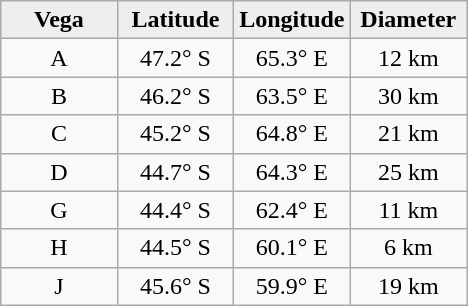<table class="wikitable">
<tr>
<th width="25%" style="background:#eeeeee;">Vega</th>
<th width="25%" style="background:#eeeeee;">Latitude</th>
<th width="25%" style="background:#eeeeee;">Longitude</th>
<th width="25%" style="background:#eeeeee;">Diameter</th>
</tr>
<tr>
<td align="center">A</td>
<td align="center">47.2° S</td>
<td align="center">65.3° E</td>
<td align="center">12 km</td>
</tr>
<tr>
<td align="center">B</td>
<td align="center">46.2° S</td>
<td align="center">63.5° E</td>
<td align="center">30 km</td>
</tr>
<tr>
<td align="center">C</td>
<td align="center">45.2° S</td>
<td align="center">64.8° E</td>
<td align="center">21 km</td>
</tr>
<tr>
<td align="center">D</td>
<td align="center">44.7° S</td>
<td align="center">64.3° E</td>
<td align="center">25 km</td>
</tr>
<tr>
<td align="center">G</td>
<td align="center">44.4° S</td>
<td align="center">62.4° E</td>
<td align="center">11 km</td>
</tr>
<tr>
<td align="center">H</td>
<td align="center">44.5° S</td>
<td align="center">60.1° E</td>
<td align="center">6 km</td>
</tr>
<tr>
<td align="center">J</td>
<td align="center">45.6° S</td>
<td align="center">59.9° E</td>
<td align="center">19 km</td>
</tr>
</table>
